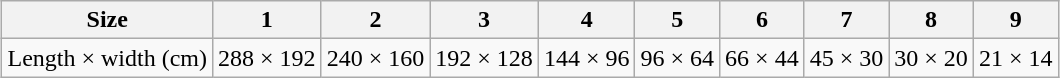<table class="wikitable" style="margin:1em auto;">
<tr>
<th>Size</th>
<th>1</th>
<th>2</th>
<th>3</th>
<th>4</th>
<th>5</th>
<th>6</th>
<th>7</th>
<th>8</th>
<th>9</th>
</tr>
<tr>
<td>Length × width (cm)</td>
<td>288 × 192</td>
<td>240 × 160</td>
<td>192 × 128</td>
<td>144 × 96</td>
<td>96 × 64</td>
<td>66 × 44</td>
<td>45 × 30</td>
<td>30 × 20</td>
<td>21 × 14</td>
</tr>
</table>
